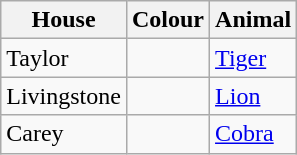<table class="wikitable">
<tr>
<th>House</th>
<th>Colour</th>
<th>Animal</th>
</tr>
<tr>
<td>Taylor</td>
<td></td>
<td><a href='#'>Tiger</a></td>
</tr>
<tr>
<td>Livingstone</td>
<td></td>
<td><a href='#'>Lion</a></td>
</tr>
<tr>
<td>Carey</td>
<td></td>
<td><a href='#'>Cobra</a></td>
</tr>
</table>
